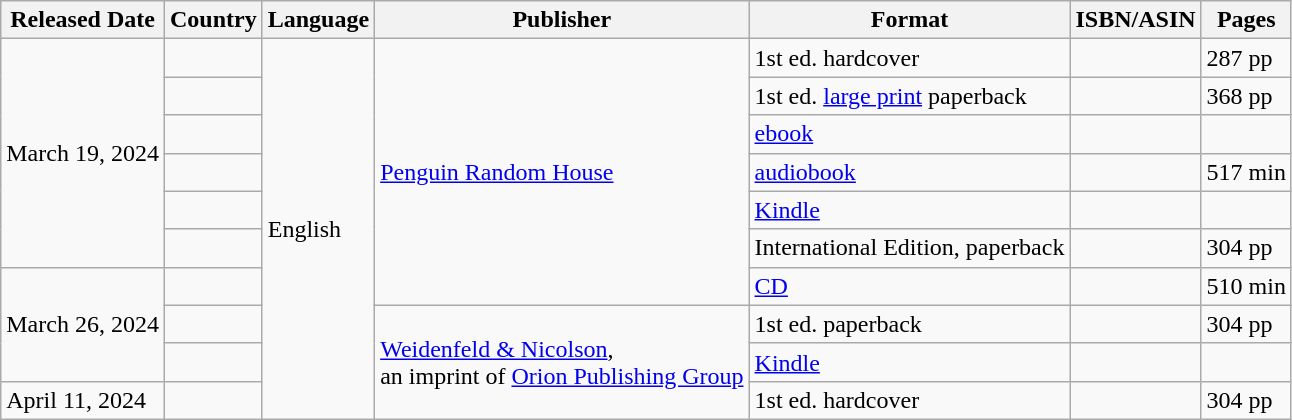<table class="wikitable">
<tr>
<th>Released Date</th>
<th>Country</th>
<th>Language</th>
<th>Publisher</th>
<th>Format</th>
<th>ISBN/ASIN</th>
<th>Pages</th>
</tr>
<tr>
<td rowspan="6">March 19, 2024</td>
<td></td>
<td rowspan="10">English</td>
<td rowspan="7"><a href='#'>Penguin Random House</a></td>
<td>1st ed. hardcover</td>
<td></td>
<td>287 pp</td>
</tr>
<tr>
<td></td>
<td>1st ed. <a href='#'>large print</a> paperback</td>
<td></td>
<td>368 pp</td>
</tr>
<tr>
<td></td>
<td><a href='#'>ebook</a></td>
<td></td>
<td></td>
</tr>
<tr>
<td></td>
<td><a href='#'>audiobook</a></td>
<td></td>
<td>517 min</td>
</tr>
<tr>
<td></td>
<td><a href='#'>Kindle</a></td>
<td></td>
<td></td>
</tr>
<tr>
<td></td>
<td>International Edition, paperback</td>
<td></td>
<td>304 pp</td>
</tr>
<tr>
<td rowspan="3">March 26, 2024</td>
<td></td>
<td><a href='#'>CD</a></td>
<td></td>
<td>510 min</td>
</tr>
<tr>
<td></td>
<td rowspan="3"><a href='#'>Weidenfeld & Nicolson</a>, <br>an imprint of <a href='#'>Orion Publishing Group</a></td>
<td>1st ed. paperback</td>
<td></td>
<td>304 pp</td>
</tr>
<tr>
<td></td>
<td><a href='#'>Kindle</a></td>
<td></td>
<td></td>
</tr>
<tr>
<td>April 11, 2024</td>
<td></td>
<td>1st ed. hardcover</td>
<td></td>
<td>304 pp</td>
</tr>
</table>
